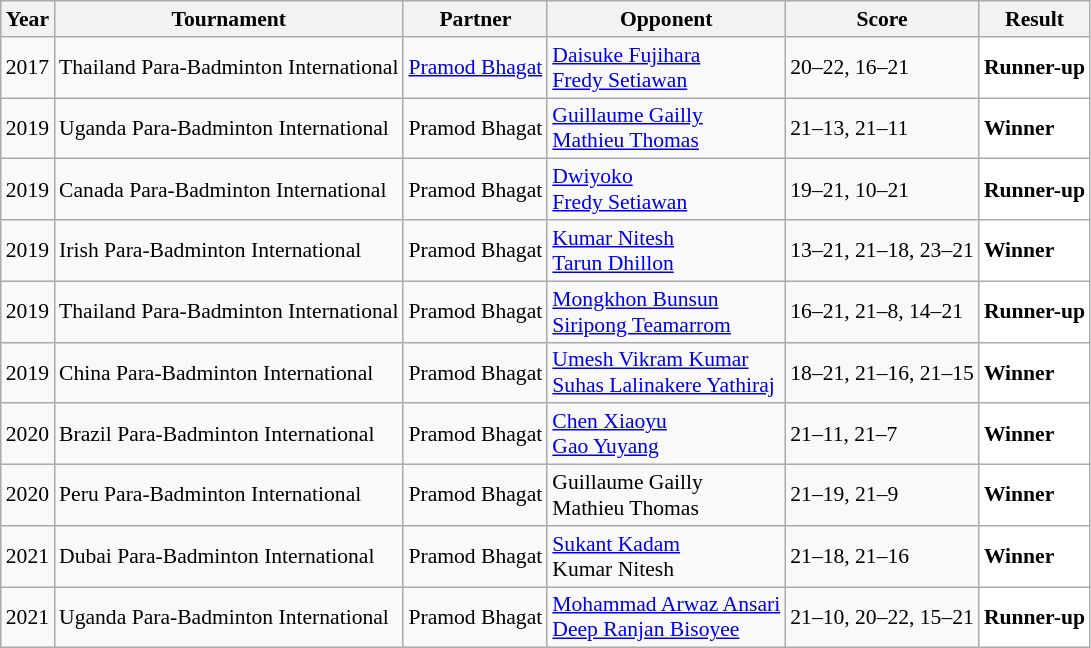<table class="sortable wikitable" style="font-size: 90%;">
<tr>
<th>Year</th>
<th>Tournament</th>
<th>Partner</th>
<th>Opponent</th>
<th>Score</th>
<th>Result</th>
</tr>
<tr>
<td align="center">2017</td>
<td align="left">Thailand Para-Badminton International</td>
<td> <a href='#'>Pramod Bhagat</a></td>
<td align="left"> <a href='#'>Daisuke Fujihara</a><br> <a href='#'>Fredy Setiawan</a></td>
<td align="left">20–22, 16–21</td>
<td style="text-align:left; background:white"> <strong>Runner-up</strong></td>
</tr>
<tr>
<td align="center">2019</td>
<td align="left">Uganda Para-Badminton International</td>
<td> Pramod Bhagat</td>
<td align="left"> <a href='#'>Guillaume Gailly</a><br> <a href='#'>Mathieu Thomas</a></td>
<td align="left">21–13, 21–11</td>
<td style="text-align:left; background:white"> <strong>Winner</strong></td>
</tr>
<tr>
<td align="center">2019</td>
<td align="left">Canada Para-Badminton International</td>
<td> Pramod Bhagat</td>
<td align="left"> <a href='#'>Dwiyoko</a><br> <a href='#'>Fredy Setiawan</a></td>
<td align="left">19–21, 10–21</td>
<td style="text-align:left; background:white"> <strong>Runner-up</strong></td>
</tr>
<tr>
<td align="center">2019</td>
<td align="left">Irish Para-Badminton International</td>
<td> Pramod Bhagat</td>
<td align="left"> <a href='#'>Kumar Nitesh</a><br> <a href='#'>Tarun Dhillon</a></td>
<td align="left">13–21, 21–18, 23–21</td>
<td style="text-align:left; background:white"> <strong>Winner</strong></td>
</tr>
<tr>
<td align="center">2019</td>
<td align="left">Thailand Para-Badminton International</td>
<td> Pramod Bhagat</td>
<td align="left"> <a href='#'>Mongkhon Bunsun</a><br> <a href='#'>Siripong Teamarrom</a></td>
<td align="left">16–21, 21–8, 14–21</td>
<td style="text-align:left; background:white"> <strong>Runner-up</strong></td>
</tr>
<tr>
<td align="center">2019</td>
<td align="left">China Para-Badminton International</td>
<td> Pramod Bhagat</td>
<td align="left"> <a href='#'>Umesh Vikram Kumar</a><br> <a href='#'>Suhas Lalinakere Yathiraj</a></td>
<td align="left">18–21, 21–16, 21–15</td>
<td style="text-align:left; background:white"> <strong>Winner</strong></td>
</tr>
<tr>
<td align="center">2020</td>
<td align="left">Brazil Para-Badminton International</td>
<td> Pramod Bhagat</td>
<td align="left"> <a href='#'>Chen Xiaoyu</a><br> <a href='#'>Gao Yuyang</a></td>
<td align="left">21–11, 21–7</td>
<td style="text-align:left; background:white"> <strong>Winner</strong></td>
</tr>
<tr>
<td align="center">2020</td>
<td align="left">Peru Para-Badminton International</td>
<td> Pramod Bhagat</td>
<td align="left"> Guillaume Gailly<br> Mathieu Thomas</td>
<td align="left">21–19, 21–9</td>
<td style="text-align:left; background:white"> <strong>Winner</strong></td>
</tr>
<tr>
<td align="center">2021</td>
<td align="left">Dubai Para-Badminton International</td>
<td> Pramod Bhagat</td>
<td align="left"> <a href='#'>Sukant Kadam</a><br> Kumar Nitesh</td>
<td align="left">21–18, 21–16</td>
<td style="text-align:left; background:white"> <strong>Winner</strong></td>
</tr>
<tr>
<td align="center">2021</td>
<td align="left">Uganda Para-Badminton International</td>
<td> Pramod Bhagat</td>
<td align="left"> <a href='#'>Mohammad Arwaz Ansari</a><br> <a href='#'>Deep Ranjan Bisoyee</a></td>
<td align="left">21–10, 20–22, 15–21</td>
<td style="text-align:left; background:white"> <strong>Runner-up</strong></td>
</tr>
</table>
